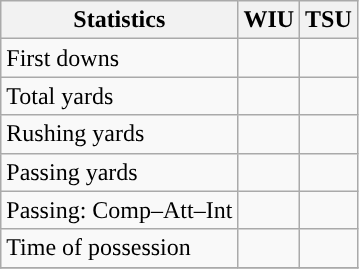<table class="wikitable" style="float: left;">
<tr>
<th>Statistics</th>
<th>WIU</th>
<th>TSU</th>
</tr>
<tr>
<td>First downs</td>
<td></td>
<td></td>
</tr>
<tr>
<td>Total yards</td>
<td></td>
<td></td>
</tr>
<tr>
<td>Rushing yards</td>
<td></td>
<td></td>
</tr>
<tr>
<td>Passing yards</td>
<td></td>
<td></td>
</tr>
<tr>
<td>Passing: Comp–Att–Int</td>
<td></td>
<td></td>
</tr>
<tr>
<td>Time of possession</td>
<td></td>
<td></td>
</tr>
<tr>
</tr>
</table>
